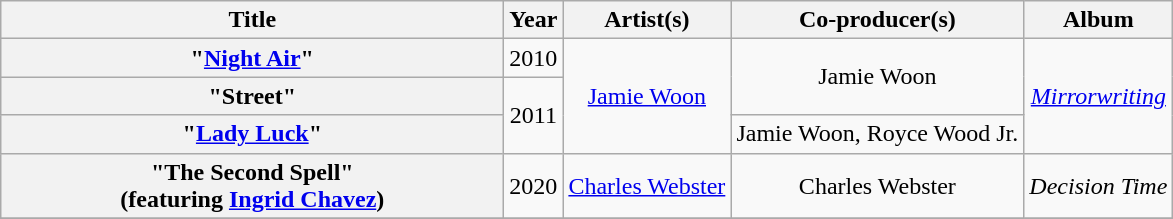<table class="wikitable plainrowheaders" style="text-align:center;" border="1">
<tr>
<th scope="col" style="width:20.5em;">Title</th>
<th scope="col">Year</th>
<th scope="col">Artist(s)</th>
<th scope="col">Co-producer(s)</th>
<th scope="col">Album</th>
</tr>
<tr>
<th scope="row">"<a href='#'>Night Air</a>"</th>
<td>2010</td>
<td rowspan="3"><a href='#'>Jamie Woon</a></td>
<td rowspan="2">Jamie Woon</td>
<td rowspan="3"><em><a href='#'>Mirrorwriting</a></em></td>
</tr>
<tr>
<th scope="row">"Street"</th>
<td rowspan="2">2011</td>
</tr>
<tr>
<th scope="row">"<a href='#'>Lady Luck</a>"</th>
<td>Jamie Woon, Royce Wood Jr.</td>
</tr>
<tr>
<th scope="row">"The Second Spell"<br><span>(featuring <a href='#'>Ingrid Chavez</a>)</span></th>
<td>2020</td>
<td><a href='#'>Charles Webster</a></td>
<td>Charles Webster</td>
<td><em>Decision Time</em></td>
</tr>
<tr>
</tr>
</table>
